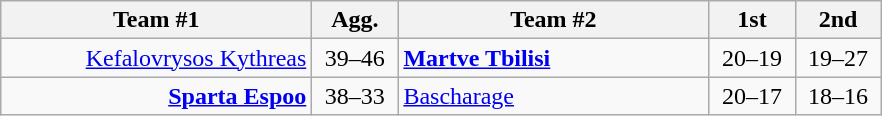<table class=wikitable style="text-align:center">
<tr>
<th width=200>Team #1</th>
<th width=50>Agg.</th>
<th width=200>Team #2</th>
<th width=50>1st</th>
<th width=50>2nd</th>
</tr>
<tr>
<td align=right><a href='#'>Kefalovrysos Kythreas</a> </td>
<td>39–46</td>
<td align=left> <strong><a href='#'>Martve Tbilisi</a></strong></td>
<td align=center>20–19</td>
<td align=center>19–27</td>
</tr>
<tr>
<td align=right><strong><a href='#'>Sparta Espoo</a></strong> </td>
<td>38–33</td>
<td align=left> <a href='#'>Bascharage</a></td>
<td align=center>20–17</td>
<td align=center>18–16</td>
</tr>
</table>
